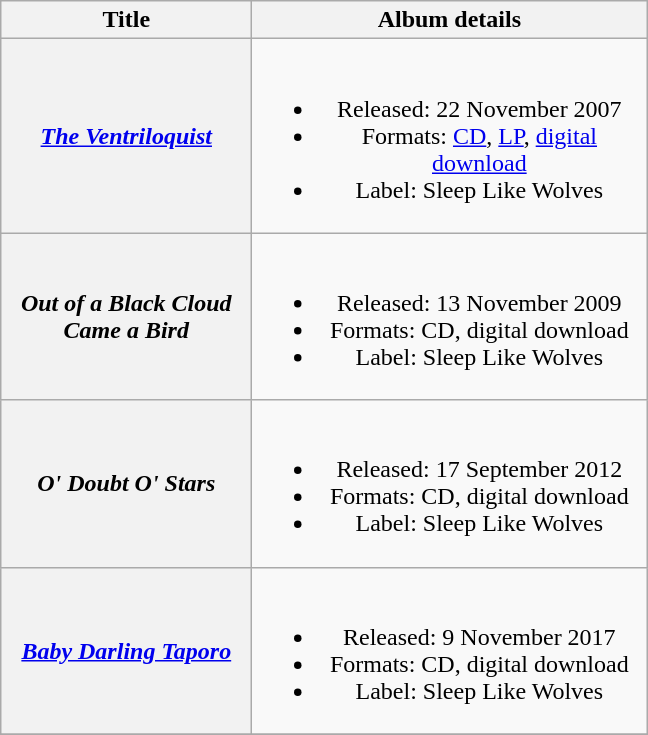<table class="wikitable plainrowheaders" style="text-align:center;">
<tr>
<th scope="col" style="width:10em;">Title</th>
<th scope="col" style="width:16em;">Album details</th>
</tr>
<tr>
<th scope="row"><em><a href='#'>The Ventriloquist</a></em></th>
<td><br><ul><li>Released: 22 November 2007</li><li>Formats: <a href='#'>CD</a>, <a href='#'>LP</a>, <a href='#'>digital download</a></li><li>Label: Sleep Like Wolves</li></ul></td>
</tr>
<tr>
<th scope="row"><em>Out of a Black Cloud Came a Bird</em></th>
<td><br><ul><li>Released: 13 November 2009</li><li>Formats: CD, digital download</li><li>Label: Sleep Like Wolves</li></ul></td>
</tr>
<tr>
<th scope="row"><em>O' Doubt O' Stars</em></th>
<td><br><ul><li>Released: 17 September 2012</li><li>Formats: CD, digital download</li><li>Label: Sleep Like Wolves</li></ul></td>
</tr>
<tr>
<th scope="row"><em><a href='#'>Baby Darling Taporo</a></em></th>
<td><br><ul><li>Released: 9 November 2017</li><li>Formats: CD, digital download</li><li>Label: Sleep Like Wolves</li></ul></td>
</tr>
<tr>
</tr>
</table>
